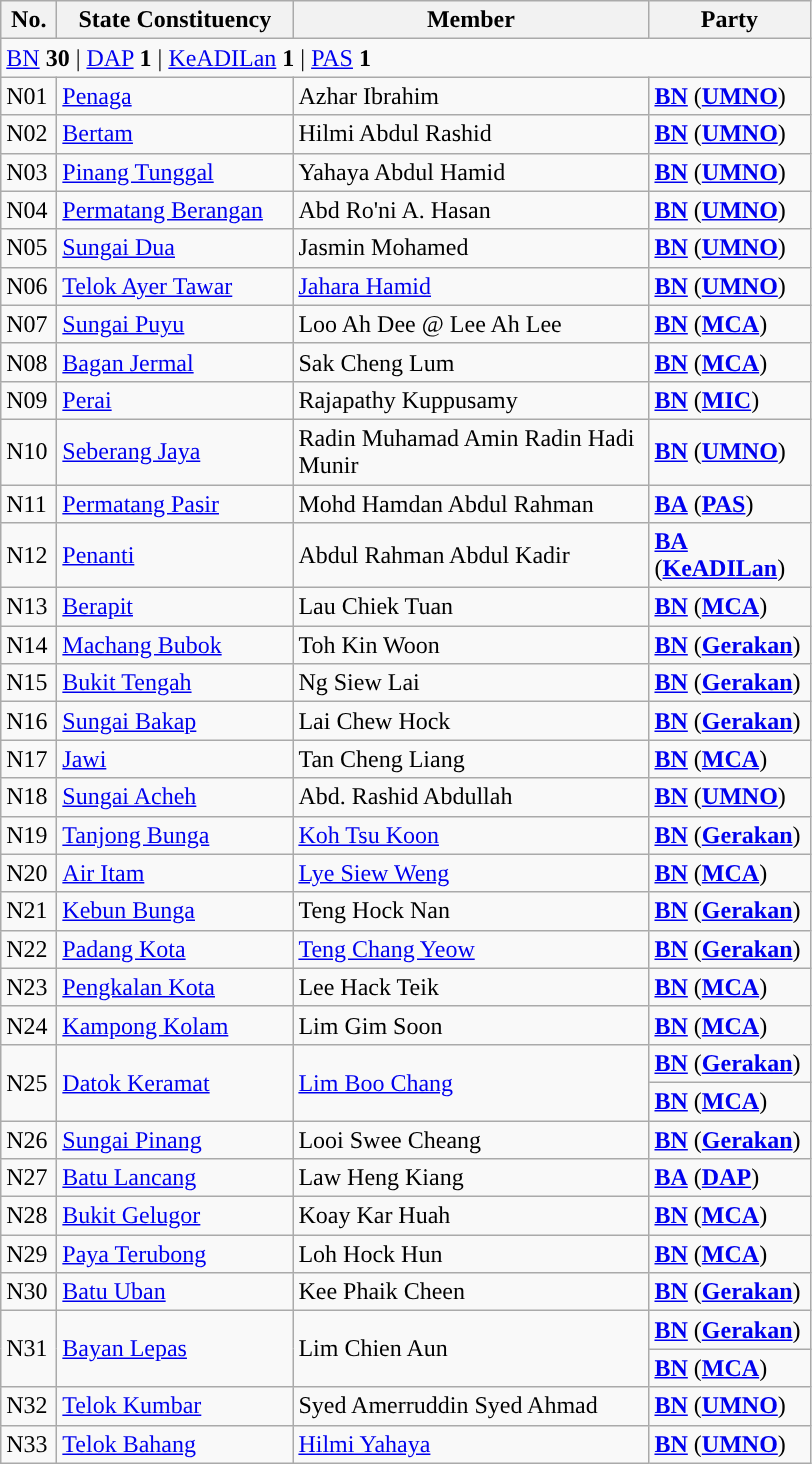<table class="wikitable sortable">
<tr>
<th style="width:30px;">No.</th>
<th style="width:150px;">State Constituency</th>
<th style="width:230px;">Member</th>
<th style="width:100px;">Party</th>
</tr>
<tr>
<td colspan="4"><a href='#'>BN</a> <strong>30</strong> | <a href='#'>DAP</a> <strong>1</strong> | <a href='#'>KeADILan</a> <strong>1</strong> | <a href='#'>PAS</a> <strong>1</strong></td>
</tr>
<tr>
<td>N01</td>
<td><a href='#'>Penaga</a></td>
<td>Azhar Ibrahim</td>
<td><strong><a href='#'>BN</a></strong> (<strong><a href='#'>UMNO</a></strong>)</td>
</tr>
<tr>
<td>N02</td>
<td><a href='#'>Bertam</a></td>
<td>Hilmi Abdul Rashid</td>
<td><strong><a href='#'>BN</a></strong> (<strong><a href='#'>UMNO</a></strong>)</td>
</tr>
<tr>
<td>N03</td>
<td><a href='#'>Pinang Tunggal</a></td>
<td>Yahaya Abdul Hamid</td>
<td><strong><a href='#'>BN</a></strong> (<strong><a href='#'>UMNO</a></strong>)</td>
</tr>
<tr>
<td>N04</td>
<td><a href='#'>Permatang Berangan</a></td>
<td>Abd Ro'ni A. Hasan</td>
<td><strong><a href='#'>BN</a></strong> (<strong><a href='#'>UMNO</a></strong>)</td>
</tr>
<tr>
<td>N05</td>
<td><a href='#'>Sungai Dua</a></td>
<td>Jasmin Mohamed</td>
<td><strong><a href='#'>BN</a></strong> (<strong><a href='#'>UMNO</a></strong>)</td>
</tr>
<tr>
<td>N06</td>
<td><a href='#'>Telok Ayer Tawar</a></td>
<td><a href='#'>Jahara Hamid</a></td>
<td><strong><a href='#'>BN</a></strong> (<strong><a href='#'>UMNO</a></strong>)</td>
</tr>
<tr>
<td>N07</td>
<td><a href='#'>Sungai Puyu</a></td>
<td>Loo Ah Dee @ Lee Ah Lee</td>
<td><strong><a href='#'>BN</a></strong> (<strong><a href='#'>MCA</a></strong>)</td>
</tr>
<tr>
<td>N08</td>
<td><a href='#'>Bagan Jermal</a></td>
<td>Sak Cheng Lum</td>
<td><strong><a href='#'>BN</a></strong> (<strong><a href='#'>MCA</a></strong>)</td>
</tr>
<tr>
<td>N09</td>
<td><a href='#'>Perai</a></td>
<td>Rajapathy Kuppusamy</td>
<td><strong><a href='#'>BN</a></strong> (<strong><a href='#'>MIC</a></strong>)</td>
</tr>
<tr>
<td>N10</td>
<td><a href='#'>Seberang Jaya</a></td>
<td>Radin Muhamad Amin Radin Hadi Munir</td>
<td><strong><a href='#'>BN</a></strong> (<strong><a href='#'>UMNO</a></strong>)</td>
</tr>
<tr>
<td>N11</td>
<td><a href='#'>Permatang Pasir</a></td>
<td>Mohd Hamdan Abdul Rahman</td>
<td><strong><a href='#'>BA</a></strong> (<strong><a href='#'>PAS</a></strong>)</td>
</tr>
<tr>
<td>N12</td>
<td><a href='#'>Penanti</a></td>
<td>Abdul Rahman Abdul Kadir</td>
<td><strong><a href='#'>BA</a></strong> (<strong><a href='#'>KeADILan</a></strong>)</td>
</tr>
<tr>
<td>N13</td>
<td><a href='#'>Berapit</a></td>
<td>Lau Chiek Tuan</td>
<td><strong><a href='#'>BN</a></strong> (<strong><a href='#'>MCA</a></strong>)</td>
</tr>
<tr>
<td>N14</td>
<td><a href='#'>Machang Bubok</a></td>
<td>Toh Kin Woon</td>
<td><strong><a href='#'>BN</a></strong> (<strong><a href='#'>Gerakan</a></strong>)</td>
</tr>
<tr>
<td>N15</td>
<td><a href='#'>Bukit Tengah</a></td>
<td>Ng Siew Lai</td>
<td><strong><a href='#'>BN</a></strong> (<strong><a href='#'>Gerakan</a></strong>)</td>
</tr>
<tr>
<td>N16</td>
<td><a href='#'>Sungai Bakap</a></td>
<td>Lai Chew Hock</td>
<td><strong><a href='#'>BN</a></strong> (<strong><a href='#'>Gerakan</a></strong>)</td>
</tr>
<tr>
<td>N17</td>
<td><a href='#'>Jawi</a></td>
<td>Tan Cheng Liang</td>
<td><strong><a href='#'>BN</a></strong> (<strong><a href='#'>MCA</a></strong>)</td>
</tr>
<tr>
<td>N18</td>
<td><a href='#'>Sungai Acheh</a></td>
<td>Abd. Rashid Abdullah</td>
<td><strong><a href='#'>BN</a></strong> (<strong><a href='#'>UMNO</a></strong>)</td>
</tr>
<tr>
<td>N19</td>
<td><a href='#'>Tanjong Bunga</a></td>
<td><a href='#'>Koh Tsu Koon</a></td>
<td><strong><a href='#'>BN</a></strong> (<strong><a href='#'>Gerakan</a></strong>)</td>
</tr>
<tr>
<td>N20</td>
<td><a href='#'>Air Itam</a></td>
<td><a href='#'>Lye Siew Weng</a></td>
<td><strong><a href='#'>BN</a></strong> (<strong><a href='#'>MCA</a></strong>)</td>
</tr>
<tr>
<td>N21</td>
<td><a href='#'>Kebun Bunga</a></td>
<td>Teng Hock Nan</td>
<td><strong><a href='#'>BN</a></strong> (<strong><a href='#'>Gerakan</a></strong>)</td>
</tr>
<tr>
<td>N22</td>
<td><a href='#'>Padang Kota</a></td>
<td><a href='#'>Teng Chang Yeow</a></td>
<td><strong><a href='#'>BN</a></strong> (<strong><a href='#'>Gerakan</a></strong>)</td>
</tr>
<tr>
<td>N23</td>
<td><a href='#'>Pengkalan Kota</a></td>
<td>Lee Hack Teik</td>
<td><strong><a href='#'>BN</a></strong> (<strong><a href='#'>MCA</a></strong>)</td>
</tr>
<tr>
<td>N24</td>
<td><a href='#'>Kampong Kolam</a></td>
<td>Lim Gim Soon</td>
<td><strong><a href='#'>BN</a></strong> (<strong><a href='#'>MCA</a></strong>)</td>
</tr>
<tr>
<td rowspan=2>N25</td>
<td rowspan=2><a href='#'>Datok Keramat</a></td>
<td rowspan=2><a href='#'>Lim Boo Chang</a></td>
<td><strong><a href='#'>BN</a></strong> (<strong><a href='#'>Gerakan</a></strong>)</td>
</tr>
<tr>
<td><strong><a href='#'>BN</a></strong> (<strong><a href='#'>MCA</a></strong>)</td>
</tr>
<tr>
<td>N26</td>
<td><a href='#'>Sungai Pinang</a></td>
<td>Looi Swee Cheang</td>
<td><strong><a href='#'>BN</a></strong> (<strong><a href='#'>Gerakan</a></strong>)</td>
</tr>
<tr>
<td>N27</td>
<td><a href='#'>Batu Lancang</a></td>
<td>Law Heng Kiang</td>
<td><strong><a href='#'>BA</a></strong> (<strong><a href='#'>DAP</a></strong>)</td>
</tr>
<tr>
<td>N28</td>
<td><a href='#'>Bukit Gelugor</a></td>
<td>Koay Kar Huah</td>
<td><strong><a href='#'>BN</a></strong> (<strong><a href='#'>MCA</a></strong>)</td>
</tr>
<tr>
<td>N29</td>
<td><a href='#'>Paya Terubong</a></td>
<td>Loh Hock Hun</td>
<td><strong><a href='#'>BN</a></strong> (<strong><a href='#'>MCA</a></strong>)</td>
</tr>
<tr>
<td>N30</td>
<td><a href='#'>Batu Uban</a></td>
<td>Kee Phaik Cheen</td>
<td><strong><a href='#'>BN</a></strong> (<strong><a href='#'>Gerakan</a></strong>)</td>
</tr>
<tr>
<td rowspan=2>N31</td>
<td rowspan=2><a href='#'>Bayan Lepas</a></td>
<td rowspan=2>Lim Chien Aun</td>
<td><strong><a href='#'>BN</a></strong> (<strong><a href='#'>Gerakan</a></strong>)</td>
</tr>
<tr>
<td><strong><a href='#'>BN</a></strong> (<strong><a href='#'>MCA</a></strong>)</td>
</tr>
<tr>
<td>N32</td>
<td><a href='#'>Telok Kumbar</a></td>
<td>Syed Amerruddin Syed Ahmad</td>
<td><strong><a href='#'>BN</a></strong> (<strong><a href='#'>UMNO</a></strong>)</td>
</tr>
<tr>
<td>N33</td>
<td><a href='#'>Telok Bahang</a></td>
<td><a href='#'>Hilmi Yahaya</a></td>
<td><strong><a href='#'>BN</a></strong> (<strong><a href='#'>UMNO</a></strong>)</td>
</tr>
</table>
